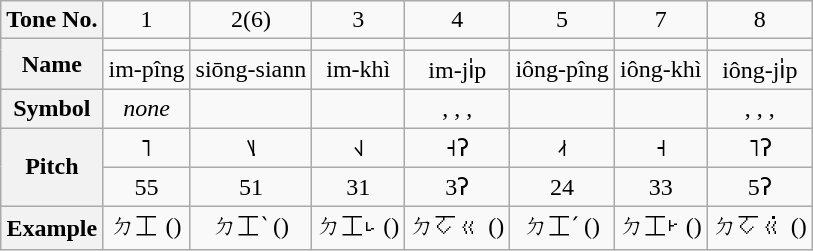<table class=wikitable style="text-align:center">
<tr>
<th>Tone No.</th>
<td>1</td>
<td>2(6)</td>
<td>3</td>
<td>4</td>
<td>5</td>
<td>7</td>
<td>8</td>
</tr>
<tr>
<th rowspan=2>Name</th>
<td></td>
<td></td>
<td></td>
<td></td>
<td></td>
<td></td>
<td></td>
</tr>
<tr>
<td>im-pîng</td>
<td>siōng-siann</td>
<td>im-khì</td>
<td>im-ji̍p</td>
<td>iông-pîng</td>
<td>iông-khì</td>
<td>iông-ji̍p</td>
</tr>
<tr>
<th>Symbol</th>
<td><em>none</em></td>
<td></td>
<td></td>
<td>, , , </td>
<td></td>
<td></td>
<td>, , , </td>
</tr>
<tr>
<th rowspan=2>Pitch</th>
<td>˥</td>
<td>˥˩</td>
<td>˧˩</td>
<td>˧ʔ</td>
<td>˨˦</td>
<td>˧</td>
<td>˥ʔ</td>
</tr>
<tr>
<td>55</td>
<td>51</td>
<td>31</td>
<td>3ʔ</td>
<td>24</td>
<td>33</td>
<td>5ʔ</td>
</tr>
<tr>
<th>Example</th>
<td>ㄉㆲ ()</td>
<td>ㄉㆲˋ ()</td>
<td>ㄉㆲ˪ ()</td>
<td>ㄉㆦㆻ ()</td>
<td>ㄉㆲˊ ()</td>
<td>ㄉㆲ˫ ()</td>
<td>ㄉㆦㆻ̇ ()</td>
</tr>
</table>
